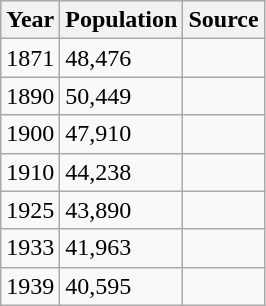<table class="wikitable">
<tr>
<th>Year</th>
<th>Population</th>
<th>Source</th>
</tr>
<tr>
<td>1871</td>
<td>48,476</td>
<td></td>
</tr>
<tr>
<td>1890</td>
<td>50,449</td>
<td></td>
</tr>
<tr>
<td>1900</td>
<td>47,910</td>
<td></td>
</tr>
<tr>
<td>1910</td>
<td>44,238</td>
<td></td>
</tr>
<tr>
<td>1925</td>
<td>43,890</td>
<td></td>
</tr>
<tr>
<td>1933</td>
<td>41,963</td>
<td></td>
</tr>
<tr>
<td>1939</td>
<td>40,595</td>
<td></td>
</tr>
</table>
